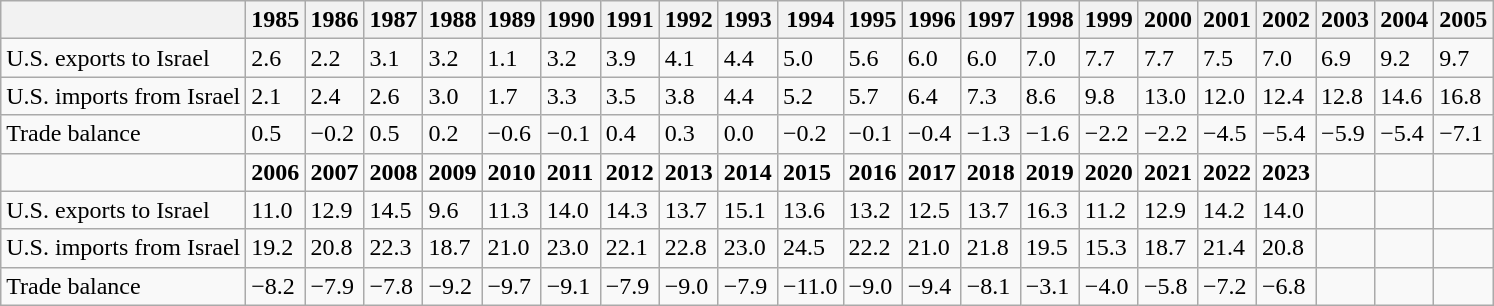<table class="wikitable">
<tr>
<th></th>
<th>1985</th>
<th>1986</th>
<th>1987</th>
<th>1988</th>
<th>1989</th>
<th>1990</th>
<th>1991</th>
<th>1992</th>
<th>1993</th>
<th>1994</th>
<th>1995</th>
<th>1996</th>
<th>1997</th>
<th>1998</th>
<th>1999</th>
<th>2000</th>
<th>2001</th>
<th>2002</th>
<th>2003</th>
<th>2004</th>
<th>2005</th>
</tr>
<tr>
<td>U.S. exports to Israel</td>
<td>2.6</td>
<td>2.2</td>
<td>3.1</td>
<td>3.2</td>
<td>1.1</td>
<td>3.2</td>
<td>3.9</td>
<td>4.1</td>
<td>4.4</td>
<td>5.0</td>
<td>5.6</td>
<td>6.0</td>
<td>6.0</td>
<td>7.0</td>
<td>7.7</td>
<td>7.7</td>
<td>7.5</td>
<td>7.0</td>
<td>6.9</td>
<td>9.2</td>
<td>9.7</td>
</tr>
<tr>
<td>U.S. imports from Israel</td>
<td>2.1</td>
<td>2.4</td>
<td>2.6</td>
<td>3.0</td>
<td>1.7</td>
<td>3.3</td>
<td>3.5</td>
<td>3.8</td>
<td>4.4</td>
<td>5.2</td>
<td>5.7</td>
<td>6.4</td>
<td>7.3</td>
<td>8.6</td>
<td>9.8</td>
<td>13.0</td>
<td>12.0</td>
<td>12.4</td>
<td>12.8</td>
<td>14.6</td>
<td>16.8</td>
</tr>
<tr>
<td>Trade balance</td>
<td>0.5</td>
<td>−0.2</td>
<td>0.5</td>
<td>0.2</td>
<td>−0.6</td>
<td>−0.1</td>
<td>0.4</td>
<td>0.3</td>
<td>0.0</td>
<td>−0.2</td>
<td>−0.1</td>
<td>−0.4</td>
<td>−1.3</td>
<td>−1.6</td>
<td>−2.2</td>
<td>−2.2</td>
<td>−4.5</td>
<td>−5.4</td>
<td>−5.9</td>
<td>−5.4</td>
<td>−7.1</td>
</tr>
<tr>
<td></td>
<td><strong>2006</strong></td>
<td><strong>2007</strong></td>
<td><strong>2008</strong></td>
<td><strong>2009</strong></td>
<td><strong>2010</strong></td>
<td><strong>2011</strong></td>
<td><strong>2012</strong></td>
<td><strong>2013</strong></td>
<td><strong>2014</strong></td>
<td><strong>2015</strong></td>
<td><strong>2016</strong></td>
<td><strong>2017</strong></td>
<td><strong>2018</strong></td>
<td><strong>2019</strong></td>
<td><strong>2020</strong></td>
<td><strong>2021</strong></td>
<td><strong>2022</strong></td>
<td><strong>2023</strong></td>
<td></td>
<td></td>
<td></td>
</tr>
<tr>
<td>U.S. exports to Israel</td>
<td>11.0</td>
<td>12.9</td>
<td>14.5</td>
<td>9.6</td>
<td>11.3</td>
<td>14.0</td>
<td>14.3</td>
<td>13.7</td>
<td>15.1</td>
<td>13.6</td>
<td>13.2</td>
<td>12.5</td>
<td>13.7</td>
<td>16.3</td>
<td>11.2</td>
<td>12.9</td>
<td>14.2</td>
<td>14.0</td>
<td></td>
<td></td>
<td></td>
</tr>
<tr>
<td>U.S. imports from Israel</td>
<td>19.2</td>
<td>20.8</td>
<td>22.3</td>
<td>18.7</td>
<td>21.0</td>
<td>23.0</td>
<td>22.1</td>
<td>22.8</td>
<td>23.0</td>
<td>24.5</td>
<td>22.2</td>
<td>21.0</td>
<td>21.8</td>
<td>19.5</td>
<td>15.3</td>
<td>18.7</td>
<td>21.4</td>
<td>20.8</td>
<td></td>
<td></td>
<td></td>
</tr>
<tr>
<td>Trade balance</td>
<td>−8.2</td>
<td>−7.9</td>
<td>−7.8</td>
<td>−9.2</td>
<td>−9.7</td>
<td>−9.1</td>
<td>−7.9</td>
<td>−9.0</td>
<td>−7.9</td>
<td>−11.0</td>
<td>−9.0</td>
<td>−9.4</td>
<td>−8.1</td>
<td>−3.1</td>
<td>−4.0</td>
<td>−5.8</td>
<td>−7.2</td>
<td>−6.8</td>
<td></td>
<td></td>
<td></td>
</tr>
</table>
